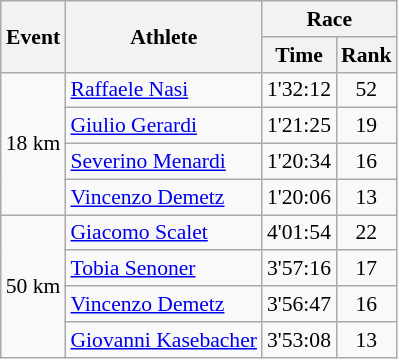<table class="wikitable" border="1" style="font-size:90%">
<tr>
<th rowspan=2>Event</th>
<th rowspan=2>Athlete</th>
<th colspan=2>Race</th>
</tr>
<tr>
<th>Time</th>
<th>Rank</th>
</tr>
<tr>
<td rowspan=4>18 km</td>
<td><a href='#'>Raffaele Nasi</a></td>
<td align=center>1'32:12</td>
<td align=center>52</td>
</tr>
<tr>
<td><a href='#'>Giulio Gerardi</a></td>
<td align=center>1'21:25</td>
<td align=center>19</td>
</tr>
<tr>
<td><a href='#'>Severino Menardi</a></td>
<td align=center>1'20:34</td>
<td align=center>16</td>
</tr>
<tr>
<td><a href='#'>Vincenzo Demetz</a></td>
<td align=center>1'20:06</td>
<td align=center>13</td>
</tr>
<tr>
<td rowspan=4>50 km</td>
<td><a href='#'>Giacomo Scalet</a></td>
<td align=center>4'01:54</td>
<td align=center>22</td>
</tr>
<tr>
<td><a href='#'>Tobia Senoner</a></td>
<td align=center>3'57:16</td>
<td align=center>17</td>
</tr>
<tr>
<td><a href='#'>Vincenzo Demetz</a></td>
<td align=center>3'56:47</td>
<td align=center>16</td>
</tr>
<tr>
<td><a href='#'>Giovanni Kasebacher</a></td>
<td align=center>3'53:08</td>
<td align=center>13</td>
</tr>
</table>
